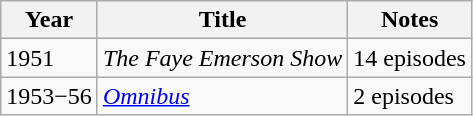<table class="wikitable">
<tr>
<th>Year</th>
<th>Title</th>
<th>Notes</th>
</tr>
<tr>
<td>1951</td>
<td><em>The Faye Emerson Show</em></td>
<td>14 episodes</td>
</tr>
<tr>
<td>1953−56</td>
<td><em><a href='#'>Omnibus</a></em></td>
<td>2 episodes</td>
</tr>
</table>
